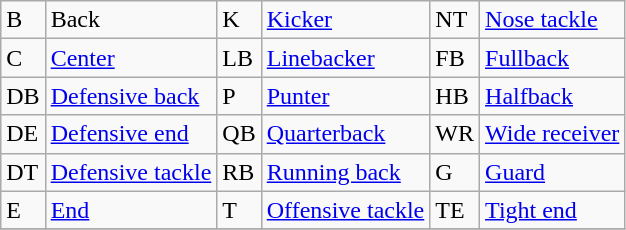<table class="wikitable">
<tr>
<td>B</td>
<td>Back</td>
<td>K</td>
<td><a href='#'>Kicker</a></td>
<td>NT</td>
<td><a href='#'>Nose tackle</a></td>
</tr>
<tr>
<td>C</td>
<td><a href='#'>Center</a></td>
<td>LB</td>
<td><a href='#'>Linebacker</a></td>
<td>FB</td>
<td><a href='#'>Fullback</a></td>
</tr>
<tr>
<td>DB</td>
<td><a href='#'>Defensive back</a></td>
<td>P</td>
<td><a href='#'>Punter</a></td>
<td>HB</td>
<td><a href='#'>Halfback</a></td>
</tr>
<tr>
<td>DE</td>
<td><a href='#'>Defensive end</a></td>
<td>QB</td>
<td><a href='#'>Quarterback</a></td>
<td>WR</td>
<td><a href='#'>Wide receiver</a></td>
</tr>
<tr>
<td>DT</td>
<td><a href='#'>Defensive tackle</a></td>
<td>RB</td>
<td><a href='#'>Running back</a></td>
<td>G</td>
<td><a href='#'>Guard</a></td>
</tr>
<tr>
<td>E</td>
<td><a href='#'>End</a></td>
<td>T</td>
<td><a href='#'>Offensive tackle</a></td>
<td>TE</td>
<td><a href='#'>Tight end</a></td>
</tr>
<tr>
</tr>
</table>
